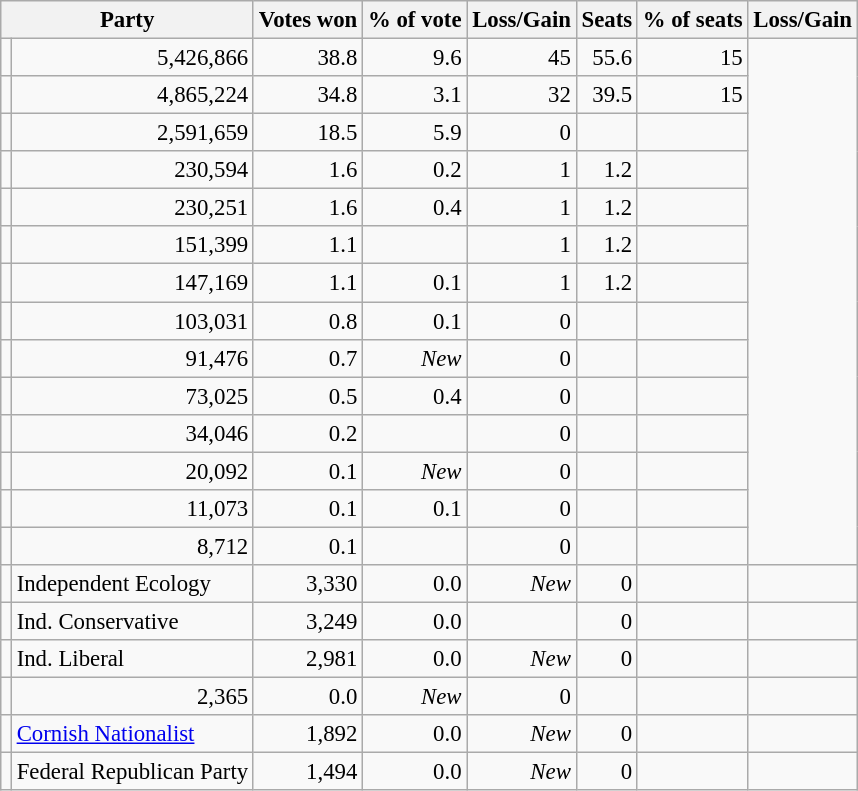<table class="wikitable" style="font-size:95%;">
<tr>
<th colspan=2>Party</th>
<th>Votes won</th>
<th>% of vote</th>
<th>Loss/Gain</th>
<th>Seats</th>
<th>% of seats</th>
<th>Loss/Gain</th>
</tr>
<tr>
<td></td>
<td align="right">5,426,866</td>
<td align="right">38.8</td>
<td align="right">9.6</td>
<td align="right">45</td>
<td align="right">55.6</td>
<td align="right">15</td>
</tr>
<tr>
<td></td>
<td align="right">4,865,224</td>
<td align="right">34.8</td>
<td align="right">3.1</td>
<td align="right">32</td>
<td align="right">39.5</td>
<td align="right">15</td>
</tr>
<tr>
<td></td>
<td align="right">2,591,659</td>
<td align="right">18.5</td>
<td align="right">5.9</td>
<td align="right">0</td>
<td align="right"></td>
<td align="right"></td>
</tr>
<tr>
<td></td>
<td align="right">230,594</td>
<td align="right">1.6</td>
<td align="right">0.2</td>
<td align="right">1</td>
<td align="right">1.2</td>
<td align="right"></td>
</tr>
<tr>
<td></td>
<td align="right">230,251</td>
<td align="right">1.6</td>
<td align="right">0.4</td>
<td align="right">1</td>
<td align="right">1.2</td>
<td align="right"></td>
</tr>
<tr>
<td></td>
<td align="right">151,399</td>
<td align="right">1.1</td>
<td align="right"></td>
<td align="right">1</td>
<td align="right">1.2</td>
<td align="right"></td>
</tr>
<tr>
<td></td>
<td align="right">147,169</td>
<td align="right">1.1</td>
<td align="right">0.1</td>
<td align="right">1</td>
<td align="right">1.2</td>
<td align="right"></td>
</tr>
<tr>
<td></td>
<td align="right">103,031</td>
<td align="right">0.8</td>
<td align="right">0.1</td>
<td align="right">0</td>
<td align="right"></td>
<td align="right"></td>
</tr>
<tr>
<td></td>
<td align="right">91,476</td>
<td align="right">0.7</td>
<td align="right"><em>New</em></td>
<td align="right">0</td>
<td align="right"></td>
<td align="right"></td>
</tr>
<tr>
<td></td>
<td align="right">73,025</td>
<td align="right">0.5</td>
<td align="right">0.4</td>
<td align="right">0</td>
<td align="right"></td>
<td align="right"></td>
</tr>
<tr>
<td></td>
<td align="right">34,046</td>
<td align="right">0.2</td>
<td align="right"></td>
<td align="right">0</td>
<td align="right"></td>
<td align="right"></td>
</tr>
<tr>
<td></td>
<td align="right">20,092</td>
<td align="right">0.1</td>
<td align="right"><em>New</em></td>
<td align="right">0</td>
<td align="right"></td>
<td align="right"></td>
</tr>
<tr>
<td></td>
<td align="right">11,073</td>
<td align="right">0.1</td>
<td align="right">0.1</td>
<td align="right">0</td>
<td align="right"></td>
<td align="right"></td>
</tr>
<tr>
<td></td>
<td align="right">8,712</td>
<td align="right">0.1</td>
<td align="right"></td>
<td align="right">0</td>
<td align="right"></td>
<td align="right"></td>
</tr>
<tr>
<td></td>
<td>Independent Ecology</td>
<td align="right">3,330</td>
<td align="right">0.0</td>
<td align="right"><em>New</em></td>
<td align="right">0</td>
<td align="right"></td>
<td align="right"></td>
</tr>
<tr>
<td></td>
<td>Ind. Conservative</td>
<td align="right">3,249</td>
<td align="right">0.0</td>
<td align="right"></td>
<td align="right">0</td>
<td align="right"></td>
<td align="right"></td>
</tr>
<tr>
<td></td>
<td>Ind. Liberal</td>
<td align="right">2,981</td>
<td align="right">0.0</td>
<td align="right"><em>New</em></td>
<td align="right">0</td>
<td align="right"></td>
<td align="right"></td>
</tr>
<tr>
<td></td>
<td align="right">2,365</td>
<td align="right">0.0</td>
<td align="right"><em>New</em></td>
<td align="right">0</td>
<td align="right"></td>
<td align="right"></td>
</tr>
<tr>
<td></td>
<td><a href='#'>Cornish Nationalist</a></td>
<td align="right">1,892</td>
<td align="right">0.0</td>
<td align="right"><em>New</em></td>
<td align="right">0</td>
<td align="right"></td>
<td align="right"></td>
</tr>
<tr>
<td></td>
<td>Federal Republican Party</td>
<td align="right">1,494</td>
<td align="right">0.0</td>
<td align="right"><em>New</em></td>
<td align="right">0</td>
<td align="right"></td>
<td align="right"></td>
</tr>
</table>
